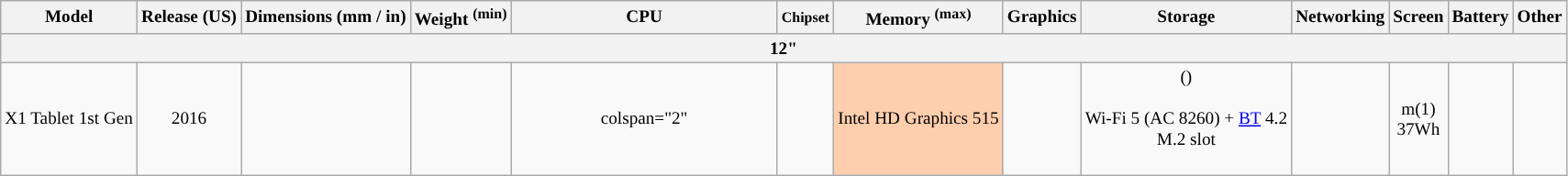<table class="wikitable" style="font-size: 80%; text-align: center; min-width: 80%;">
<tr>
<th>Model</th>
<th>Release (US)</th>
<th>Dimensions (mm / in)</th>
<th>Weight <sup>(min)</sup></th>
<th style="width:17%">CPU</th>
<th><small>Chipset</small></th>
<th>Memory <sup>(max)</sup></th>
<th>Graphics</th>
<th>Storage</th>
<th>Networking</th>
<th>Screen</th>
<th>Battery</th>
<th>Other</th>
</tr>
<tr>
<th colspan=13>12"</th>
</tr>
<tr>
<td>X1 Tablet 1st Gen </td>
<td>2016</td>
<td></td>
<td></td>
<td>colspan="2" </td>
<td></td>
<td style="background:#ffcead;">Intel HD Graphics 515</td>
<td></td>
<td>()<br><br>Wi-Fi 5 (AC 8260) + <a href='#'>BT</a> 4.2 <br>M.2 slot<br><br><small></small></td>
<td></td>
<td style="background:">m(1)<br>37Wh</td>
<td><br></td>
</tr>
</table>
